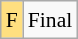<table class="wikitable" style="margin:0.5em auto; font-size:90%; line-height:1.25em;">
<tr>
<td style="background-color:#FFDF80;">F</td>
<td>Final</td>
</tr>
</table>
